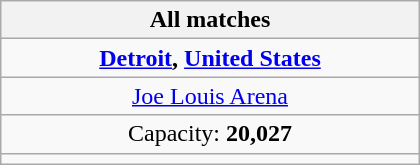<table class="wikitable" style="text-align:center" width=280>
<tr>
<th>All matches</th>
</tr>
<tr>
<td> <strong><a href='#'>Detroit</a>, <a href='#'>United States</a></strong></td>
</tr>
<tr>
<td><a href='#'>Joe Louis Arena</a></td>
</tr>
<tr>
<td>Capacity: <strong>20,027</strong></td>
</tr>
<tr>
<td></td>
</tr>
</table>
